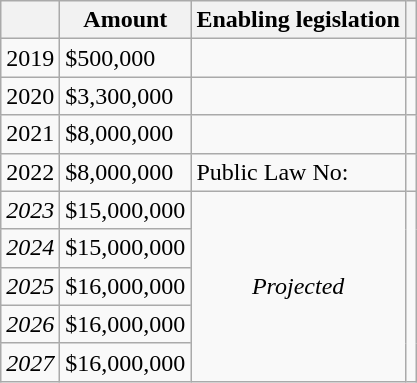<table class="wikitable sortable mw-collapsible mw-collapsed"; text-align:center;>
<tr>
<th></th>
<th>Amount</th>
<th>Enabling legislation</th>
<th></th>
</tr>
<tr>
<td>2019</td>
<td>$500,000</td>
<td></td>
<td></td>
</tr>
<tr>
<td>2020</td>
<td>$3,300,000</td>
<td></td>
<td></td>
</tr>
<tr>
<td>2021</td>
<td>$8,000,000</td>
<td></td>
<td></td>
</tr>
<tr>
<td>2022</td>
<td>$8,000,000</td>
<td>Public Law No: </td>
<td></td>
</tr>
<tr>
<td><em>2023</em></td>
<td>$15,000,000</td>
<td rowspan="5" align="center"><em>Projected</em></td>
<td rowspan="5"></td>
</tr>
<tr>
<td><em>2024</em></td>
<td>$15,000,000</td>
</tr>
<tr>
<td><em>2025</em></td>
<td>$16,000,000</td>
</tr>
<tr>
<td><em>2026</em></td>
<td>$16,000,000</td>
</tr>
<tr>
<td><em>2027</em></td>
<td>$16,000,000</td>
</tr>
</table>
